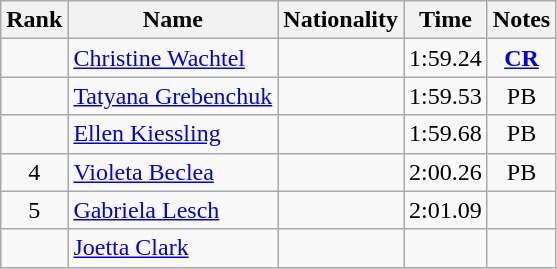<table class="wikitable sortable" style="text-align:center">
<tr>
<th>Rank</th>
<th>Name</th>
<th>Nationality</th>
<th>Time</th>
<th>Notes</th>
</tr>
<tr>
<td></td>
<td align="left"><a href='#'>Christine Wachtel</a></td>
<td align=left></td>
<td>1:59.24</td>
<td><strong><a href='#'>CR</a></strong></td>
</tr>
<tr>
<td></td>
<td align="left"><a href='#'>Tatyana Grebenchuk</a></td>
<td align=left></td>
<td>1:59.53</td>
<td>PB</td>
</tr>
<tr>
<td></td>
<td align="left"><a href='#'>Ellen Kiessling</a></td>
<td align=left></td>
<td>1:59.68</td>
<td>PB</td>
</tr>
<tr>
<td>4</td>
<td align="left"><a href='#'>Violeta Beclea</a></td>
<td align=left></td>
<td>2:00.26</td>
<td>PB</td>
</tr>
<tr>
<td>5</td>
<td align="left"><a href='#'>Gabriela Lesch</a></td>
<td align=left></td>
<td>2:01.09</td>
<td></td>
</tr>
<tr>
<td></td>
<td align="left"><a href='#'>Joetta Clark</a></td>
<td align=left></td>
<td></td>
<td></td>
</tr>
</table>
